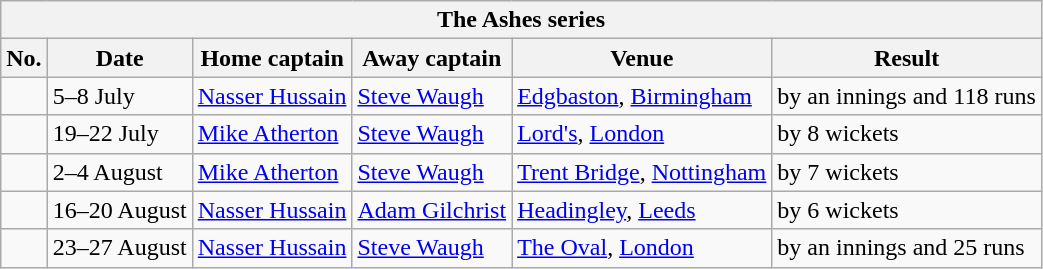<table class="wikitable">
<tr>
<th colspan="9">The Ashes series</th>
</tr>
<tr>
<th>No.</th>
<th>Date</th>
<th>Home captain</th>
<th>Away captain</th>
<th>Venue</th>
<th>Result</th>
</tr>
<tr>
<td></td>
<td>5–8 July</td>
<td><a href='#'>Nasser Hussain</a></td>
<td><a href='#'>Steve Waugh</a></td>
<td><a href='#'>Edgbaston</a>, <a href='#'>Birmingham</a></td>
<td> by an innings and 118 runs</td>
</tr>
<tr>
<td></td>
<td>19–22 July</td>
<td><a href='#'>Mike Atherton</a></td>
<td><a href='#'>Steve Waugh</a></td>
<td><a href='#'>Lord's</a>, <a href='#'>London</a></td>
<td> by 8 wickets</td>
</tr>
<tr>
<td></td>
<td>2–4 August</td>
<td><a href='#'>Mike Atherton</a></td>
<td><a href='#'>Steve Waugh</a></td>
<td><a href='#'>Trent Bridge</a>, <a href='#'>Nottingham</a></td>
<td> by 7 wickets</td>
</tr>
<tr>
<td></td>
<td>16–20 August</td>
<td><a href='#'>Nasser Hussain</a></td>
<td><a href='#'>Adam Gilchrist</a></td>
<td><a href='#'>Headingley</a>, <a href='#'>Leeds</a></td>
<td> by 6 wickets</td>
</tr>
<tr>
<td></td>
<td>23–27 August</td>
<td><a href='#'>Nasser Hussain</a></td>
<td><a href='#'>Steve Waugh</a></td>
<td><a href='#'>The Oval</a>, <a href='#'>London</a></td>
<td> by an innings and 25 runs</td>
</tr>
</table>
